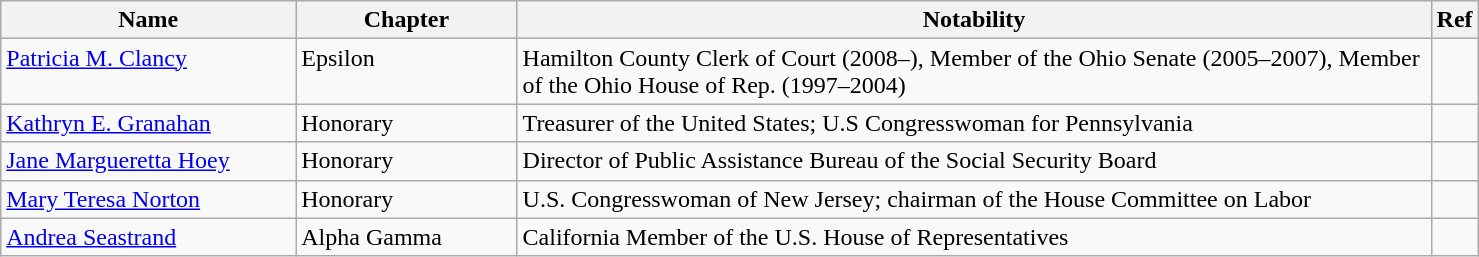<table class="wikitable sortable" style="width:78%;">
<tr valign="top">
<th style="width:20%;">Name</th>
<th style="width:15%;">Chapter</th>
<th style="width:62%;" class="unsortable">Notability</th>
<th style="width:10%;" class="unsortable">Ref</th>
</tr>
<tr valign="top">
<td><a href='#'>Patricia M. Clancy</a></td>
<td>Epsilon</td>
<td>Hamilton County Clerk of Court (2008–), Member of the Ohio Senate (2005–2007), Member of the Ohio House of Rep. (1997–2004)</td>
<td></td>
</tr>
<tr>
<td><a href='#'>Kathryn E. Granahan</a></td>
<td>Honorary</td>
<td>Treasurer of the United States; U.S Congresswoman for Pennsylvania</td>
<td></td>
</tr>
<tr>
<td><a href='#'>Jane Margueretta Hoey</a></td>
<td>Honorary</td>
<td>Director of Public Assistance Bureau of the Social Security Board</td>
<td></td>
</tr>
<tr>
<td><a href='#'>Mary Teresa Norton</a></td>
<td>Honorary</td>
<td>U.S. Congresswoman of New Jersey; chairman of the House Committee on Labor</td>
<td></td>
</tr>
<tr>
<td><a href='#'>Andrea Seastrand</a></td>
<td>Alpha Gamma</td>
<td>California Member of the U.S. House of Representatives</td>
<td></td>
</tr>
</table>
